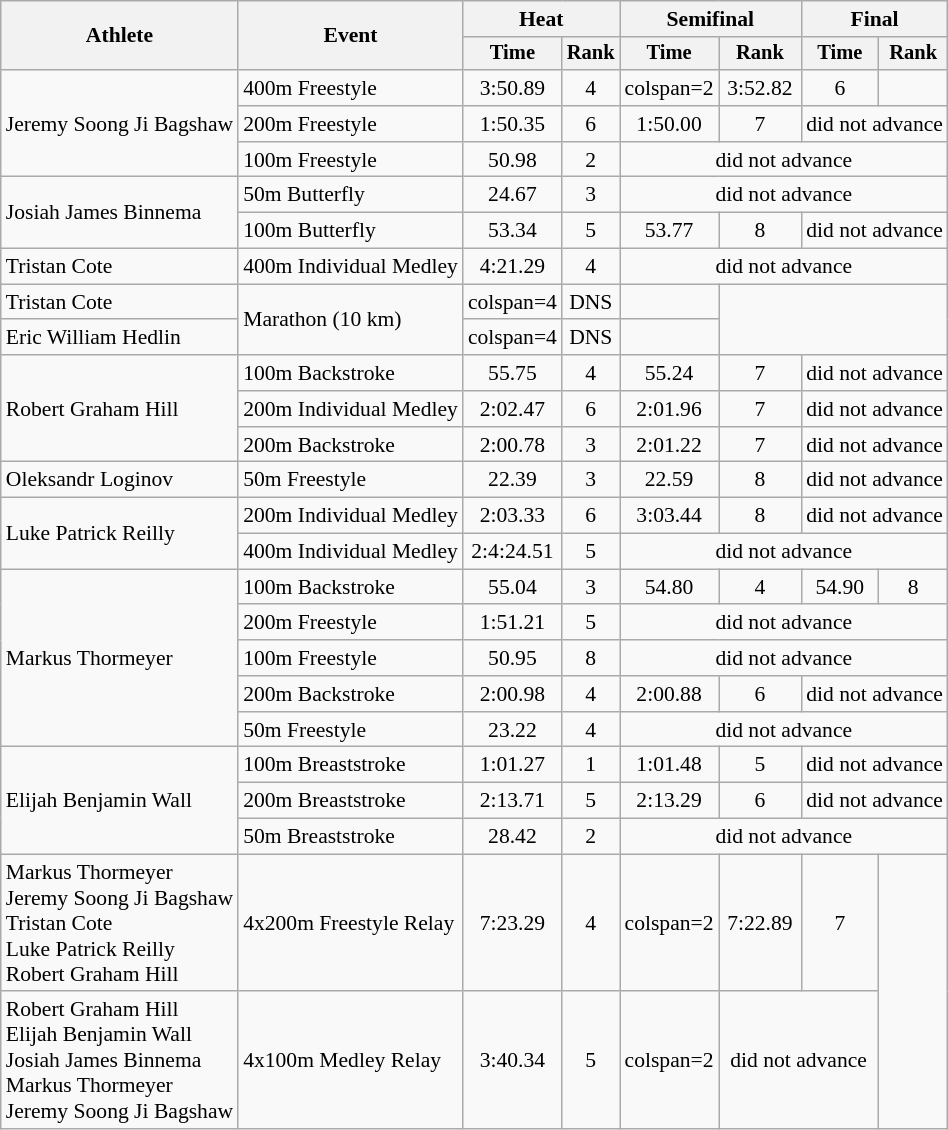<table class=wikitable style="font-size:90%">
<tr>
<th rowspan="2">Athlete</th>
<th rowspan="2">Event</th>
<th colspan="2">Heat</th>
<th colspan="2">Semifinal</th>
<th colspan="2">Final</th>
</tr>
<tr style="font-size:95%">
<th>Time</th>
<th>Rank</th>
<th>Time</th>
<th>Rank</th>
<th>Time</th>
<th>Rank</th>
</tr>
<tr align=center>
<td align=left rowspan=3>Jeremy Soong Ji Bagshaw</td>
<td align=left>400m Freestyle</td>
<td>3:50.89</td>
<td>4</td>
<td>colspan=2 </td>
<td>3:52.82</td>
<td>6</td>
</tr>
<tr align=center>
<td align=left>200m Freestyle</td>
<td>1:50.35</td>
<td>6</td>
<td>1:50.00</td>
<td>7</td>
<td colspan=2>did not advance</td>
</tr>
<tr align=center>
<td align=left>100m Freestyle</td>
<td>50.98</td>
<td>2</td>
<td colspan=4>did not advance</td>
</tr>
<tr align=center>
<td align=left rowspan=2>Josiah James Binnema</td>
<td align=left>50m Butterfly</td>
<td>24.67</td>
<td>3</td>
<td colspan=4>did not advance</td>
</tr>
<tr align=center>
<td align=left>100m Butterfly</td>
<td>53.34</td>
<td>5</td>
<td>53.77</td>
<td>8</td>
<td colspan=2>did not advance</td>
</tr>
<tr align=center>
<td align=left>Tristan Cote</td>
<td align=left>400m Individual Medley</td>
<td>4:21.29</td>
<td>4</td>
<td colspan=4>did not advance</td>
</tr>
<tr align=center>
<td align=left>Tristan Cote</td>
<td align=left rowspan=2>Marathon (10 km)</td>
<td>colspan=4 </td>
<td>DNS</td>
<td></td>
</tr>
<tr align=center>
<td align=left>Eric William Hedlin</td>
<td>colspan=4 </td>
<td>DNS</td>
<td></td>
</tr>
<tr align=center>
<td align=left rowspan=3>Robert Graham Hill</td>
<td align=left>100m Backstroke</td>
<td>55.75</td>
<td>4</td>
<td>55.24</td>
<td>7</td>
<td colspan=2>did not advance</td>
</tr>
<tr align=center>
<td align=left>200m Individual Medley</td>
<td>2:02.47</td>
<td>6</td>
<td>2:01.96</td>
<td>7</td>
<td colspan=2>did not advance</td>
</tr>
<tr align=center>
<td align=left>200m Backstroke</td>
<td>2:00.78</td>
<td>3</td>
<td>2:01.22</td>
<td>7</td>
<td colspan=2>did not advance</td>
</tr>
<tr align=center>
<td align=left>Oleksandr Loginov</td>
<td align=left>50m Freestyle</td>
<td>22.39</td>
<td>3</td>
<td>22.59</td>
<td>8</td>
<td colspan=2>did not advance</td>
</tr>
<tr align=center>
<td align=left rowspan=2>Luke Patrick Reilly</td>
<td align=left>200m Individual Medley</td>
<td>2:03.33</td>
<td>6</td>
<td>3:03.44</td>
<td>8</td>
<td colspan=2>did not advance</td>
</tr>
<tr align=center>
<td align=left>400m Individual Medley</td>
<td>2:4:24.51</td>
<td>5</td>
<td colspan=4>did not advance</td>
</tr>
<tr align=center>
<td align=left rowspan=5>Markus Thormeyer</td>
<td align=left>100m Backstroke</td>
<td>55.04</td>
<td>3</td>
<td>54.80</td>
<td>4</td>
<td>54.90</td>
<td>8</td>
</tr>
<tr align=center>
<td align=left>200m Freestyle</td>
<td>1:51.21</td>
<td>5</td>
<td colspan=4>did not advance</td>
</tr>
<tr align=center>
<td align=left>100m Freestyle</td>
<td>50.95</td>
<td>8</td>
<td colspan=4>did not advance</td>
</tr>
<tr align=center>
<td align=left>200m Backstroke</td>
<td>2:00.98</td>
<td>4</td>
<td>2:00.88</td>
<td>6</td>
<td colspan=2>did not advance</td>
</tr>
<tr align=center>
<td align=left>50m Freestyle</td>
<td>23.22</td>
<td>4</td>
<td colspan=4>did not advance</td>
</tr>
<tr align=center>
<td align=left rowspan=3>Elijah Benjamin Wall</td>
<td align=left>100m Breaststroke</td>
<td>1:01.27</td>
<td>1</td>
<td>1:01.48</td>
<td>5</td>
<td colspan=2>did not advance</td>
</tr>
<tr align=center>
<td align=left>200m Breaststroke</td>
<td>2:13.71</td>
<td>5</td>
<td>2:13.29</td>
<td>6</td>
<td colspan=2>did not advance</td>
</tr>
<tr align=center>
<td align=left>50m Breaststroke</td>
<td>28.42</td>
<td>2</td>
<td colspan=4>did not advance</td>
</tr>
<tr align=center>
<td align=left>Markus Thormeyer<br>Jeremy Soong Ji Bagshaw<br>Tristan Cote<br>Luke Patrick Reilly<br>Robert Graham Hill</td>
<td align=left>4x200m Freestyle Relay</td>
<td>7:23.29</td>
<td>4</td>
<td>colspan=2 </td>
<td>7:22.89</td>
<td>7</td>
</tr>
<tr align=center>
<td align=left>Robert Graham Hill<br>Elijah Benjamin Wall<br>Josiah James Binnema<br>Markus Thormeyer<br>Jeremy Soong Ji Bagshaw</td>
<td align=left>4x100m Medley Relay</td>
<td>3:40.34</td>
<td>5</td>
<td>colspan=2 </td>
<td colspan=2>did not advance</td>
</tr>
</table>
